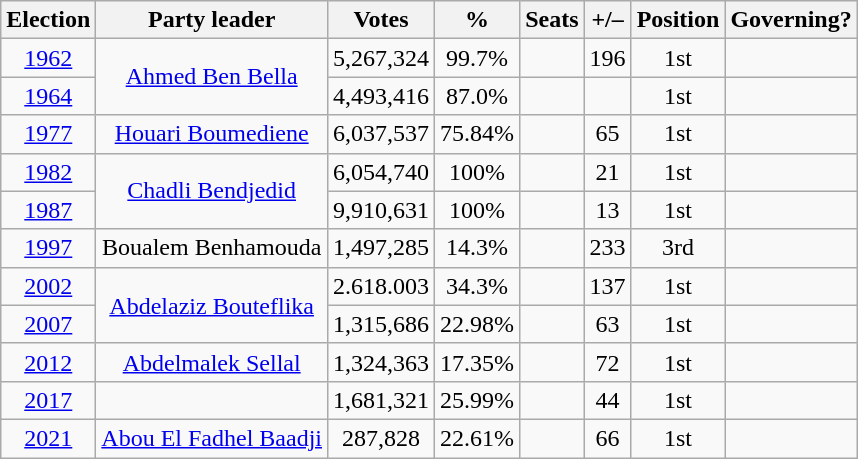<table class=wikitable style=text-align:center>
<tr>
<th>Election</th>
<th>Party leader</th>
<th>Votes</th>
<th>%</th>
<th>Seats</th>
<th>+/–</th>
<th>Position</th>
<th>Governing?</th>
</tr>
<tr>
<td><a href='#'>1962</a></td>
<td rowspan="2"><a href='#'>Ahmed Ben Bella</a></td>
<td>5,267,324</td>
<td>99.7%</td>
<td></td>
<td> 196</td>
<td> 1st</td>
<td></td>
</tr>
<tr>
<td><a href='#'>1964</a></td>
<td>4,493,416</td>
<td>87.0%</td>
<td></td>
<td></td>
<td> 1st</td>
<td></td>
</tr>
<tr>
<td><a href='#'>1977</a></td>
<td><a href='#'>Houari Boumediene</a></td>
<td>6,037,537</td>
<td>75.84%</td>
<td></td>
<td> 65</td>
<td> 1st</td>
<td></td>
</tr>
<tr>
<td><a href='#'>1982</a></td>
<td rowspan="2"><a href='#'>Chadli Bendjedid</a></td>
<td>6,054,740</td>
<td>100%</td>
<td></td>
<td> 21</td>
<td> 1st</td>
<td></td>
</tr>
<tr>
<td><a href='#'>1987</a></td>
<td>9,910,631</td>
<td>100%</td>
<td></td>
<td> 13</td>
<td> 1st</td>
<td></td>
</tr>
<tr>
<td><a href='#'>1997</a></td>
<td>Boualem Benhamouda</td>
<td>1,497,285</td>
<td>14.3%</td>
<td></td>
<td> 233</td>
<td> 3rd</td>
<td></td>
</tr>
<tr>
<td><a href='#'>2002</a></td>
<td rowspan="2"><a href='#'>Abdelaziz Bouteflika</a></td>
<td>2.618.003</td>
<td>34.3%</td>
<td></td>
<td> 137</td>
<td> 1st</td>
<td></td>
</tr>
<tr>
<td><a href='#'>2007</a></td>
<td>1,315,686</td>
<td>22.98%</td>
<td></td>
<td> 63</td>
<td> 1st</td>
<td></td>
</tr>
<tr>
<td><a href='#'>2012</a></td>
<td><a href='#'>Abdelmalek Sellal</a></td>
<td>1,324,363</td>
<td>17.35%</td>
<td></td>
<td> 72</td>
<td> 1st</td>
<td></td>
</tr>
<tr>
<td><a href='#'>2017</a></td>
<td></td>
<td>1,681,321</td>
<td>25.99%</td>
<td></td>
<td> 44</td>
<td> 1st</td>
<td></td>
</tr>
<tr>
<td><a href='#'>2021</a></td>
<td><a href='#'>Abou El Fadhel Baadji</a></td>
<td>287,828</td>
<td>22.61%</td>
<td></td>
<td> 66</td>
<td> 1st</td>
<td></td>
</tr>
</table>
